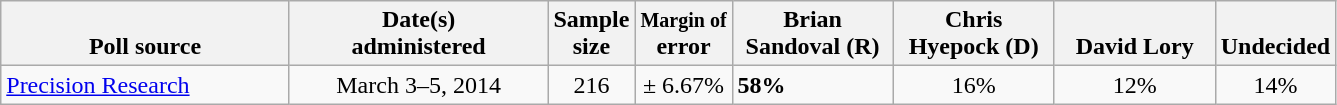<table class="wikitable">
<tr valign= bottom>
<th style="width:185px;">Poll source</th>
<th style="width:165px;">Date(s)<br>administered</th>
<th class=small>Sample<br>size</th>
<th><small>Margin of</small><br>error</th>
<th style="width:100px;">Brian<br>Sandoval (R)</th>
<th style="width:100px;">Chris<br>Hyepock (D)</th>
<th style="width:100px;">David Lory<br></th>
<th style="width:40px;">Undecided</th>
</tr>
<tr>
<td><a href='#'>Precision Research</a></td>
<td align=center>March 3–5, 2014</td>
<td align=center>216</td>
<td align=center>± 6.67%</td>
<td><strong>58%</strong></td>
<td align=center>16%</td>
<td align=center>12%</td>
<td align=center>14%</td>
</tr>
</table>
